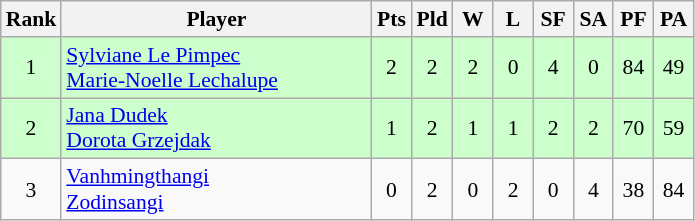<table class=wikitable style="text-align:center; font-size:90%">
<tr>
<th width="20">Rank</th>
<th width="200">Player</th>
<th width="20">Pts</th>
<th width="20">Pld</th>
<th width="20">W</th>
<th width="20">L</th>
<th width="20">SF</th>
<th width="20">SA</th>
<th width="20">PF</th>
<th width="20">PA</th>
</tr>
<tr bgcolor="#ccffcc">
<td>1</td>
<td style="text-align:left"> <a href='#'>Sylviane Le Pimpec</a><br> <a href='#'>Marie-Noelle Lechalupe</a></td>
<td>2</td>
<td>2</td>
<td>2</td>
<td>0</td>
<td>4</td>
<td>0</td>
<td>84</td>
<td>49</td>
</tr>
<tr bgcolor="#ccffcc">
<td>2</td>
<td style="text-align:left"> <a href='#'>Jana Dudek</a><br> <a href='#'>Dorota Grzejdak</a></td>
<td>1</td>
<td>2</td>
<td>1</td>
<td>1</td>
<td>2</td>
<td>2</td>
<td>70</td>
<td>59</td>
</tr>
<tr>
<td>3</td>
<td style="text-align:left"> <a href='#'>Vanhmingthangi</a><br> <a href='#'>Zodinsangi</a></td>
<td>0</td>
<td>2</td>
<td>0</td>
<td>2</td>
<td>0</td>
<td>4</td>
<td>38</td>
<td>84</td>
</tr>
</table>
